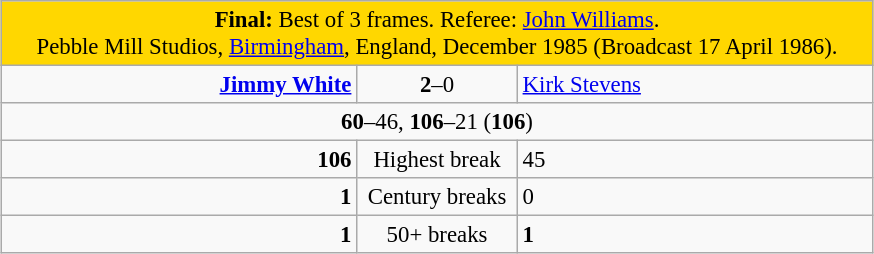<table class="wikitable" style="font-size: 95%; margin: 1em auto 1em auto;">
<tr>
<td colspan="3" align="center" bgcolor="#ffd700"><strong>Final:</strong> Best of 3 frames. Referee: <a href='#'>John Williams</a>.<br>Pebble Mill Studios, <a href='#'>Birmingham</a>, England, December 1985 (Broadcast 17 April 1986).</td>
</tr>
<tr>
<td width="230" align="right"><strong><a href='#'>Jimmy White</a></strong> <br></td>
<td width="100" align="center"><strong>2</strong>–0</td>
<td width="230"><a href='#'>Kirk Stevens</a> <br></td>
</tr>
<tr>
<td colspan="3" align="center" style="font-size: 100%"><strong>60</strong>–46, <strong>106</strong>–21 (<strong>106</strong>)</td>
</tr>
<tr>
<td align="right"><strong>106</strong></td>
<td align="center">Highest break</td>
<td align="left">45</td>
</tr>
<tr>
<td align="right"><strong>1</strong></td>
<td align="center">Century breaks</td>
<td align="left">0</td>
</tr>
<tr>
<td align="right"><strong>1</strong></td>
<td align="center">50+ breaks</td>
<td align="left"><strong>1</strong></td>
</tr>
</table>
